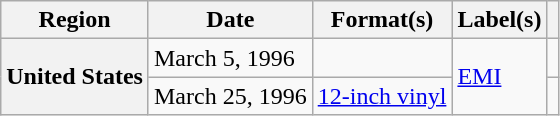<table class="wikitable plainrowheaders">
<tr>
<th scope="col">Region</th>
<th scope="col">Date</th>
<th scope="col">Format(s)</th>
<th scope="col">Label(s)</th>
<th scope="col"></th>
</tr>
<tr>
<th rowspan="2" scope="row">United States</th>
<td>March 5, 1996</td>
<td></td>
<td rowspan="2"><a href='#'>EMI</a></td>
<td align="center"></td>
</tr>
<tr>
<td>March 25, 1996</td>
<td><a href='#'>12-inch vinyl</a></td>
<td align="center"></td>
</tr>
</table>
